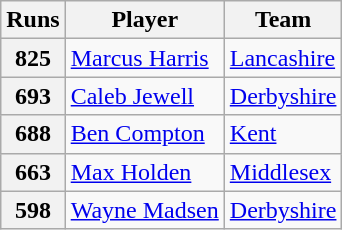<table class="wikitable">
<tr>
<th>Runs</th>
<th>Player</th>
<th>Team</th>
</tr>
<tr>
<th>825</th>
<td><a href='#'>Marcus Harris</a></td>
<td><a href='#'>Lancashire</a></td>
</tr>
<tr>
<th>693</th>
<td><a href='#'>Caleb Jewell</a></td>
<td><a href='#'>Derbyshire</a></td>
</tr>
<tr>
<th>688</th>
<td><a href='#'>Ben Compton</a></td>
<td><a href='#'>Kent</a></td>
</tr>
<tr>
<th>663</th>
<td><a href='#'>Max Holden</a></td>
<td><a href='#'>Middlesex</a></td>
</tr>
<tr>
<th>598</th>
<td><a href='#'>Wayne Madsen</a></td>
<td><a href='#'>Derbyshire</a></td>
</tr>
</table>
